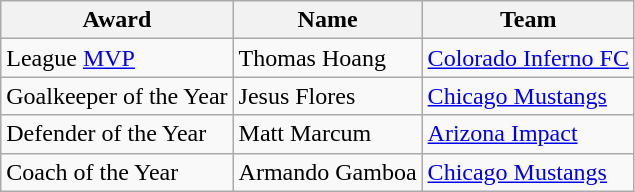<table class="wikitable">
<tr>
<th>Award</th>
<th>Name</th>
<th>Team</th>
</tr>
<tr>
<td>League <a href='#'>MVP</a></td>
<td>Thomas Hoang</td>
<td><a href='#'>Colorado Inferno FC</a></td>
</tr>
<tr>
<td>Goalkeeper of the Year</td>
<td>Jesus Flores</td>
<td><a href='#'>Chicago Mustangs</a></td>
</tr>
<tr>
<td>Defender of the Year</td>
<td>Matt Marcum</td>
<td><a href='#'>Arizona Impact</a></td>
</tr>
<tr>
<td>Coach of the Year</td>
<td>Armando Gamboa</td>
<td><a href='#'>Chicago Mustangs</a></td>
</tr>
</table>
